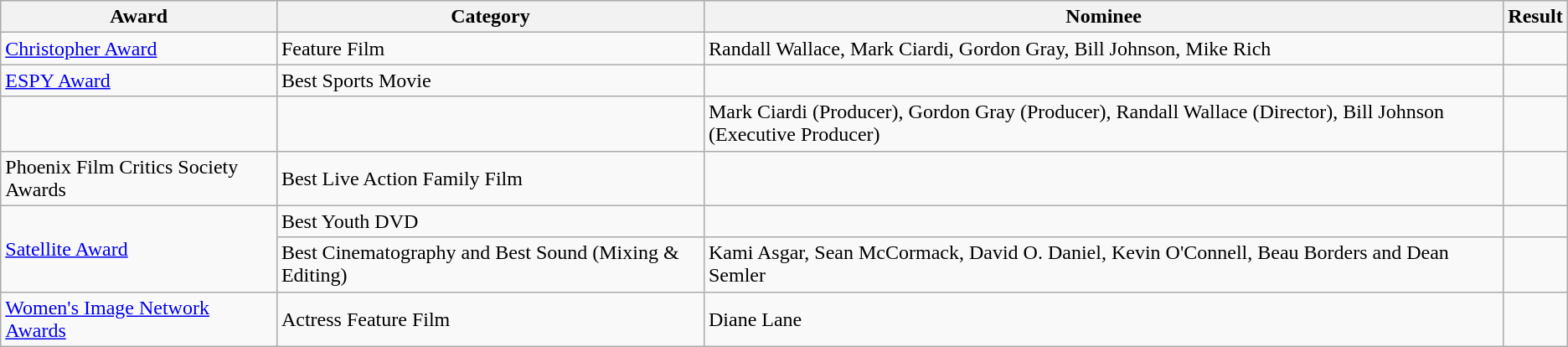<table class="wikitable sortable">
<tr>
<th>Award</th>
<th>Category</th>
<th>Nominee</th>
<th>Result</th>
</tr>
<tr>
<td><a href='#'>Christopher Award</a></td>
<td>Feature Film</td>
<td>Randall Wallace, Mark Ciardi, Gordon Gray, Bill Johnson, Mike Rich</td>
<td></td>
</tr>
<tr>
<td><a href='#'>ESPY Award</a></td>
<td>Best Sports Movie</td>
<td></td>
<td></td>
</tr>
<tr>
<td></td>
<td></td>
<td>Mark Ciardi (Producer), Gordon Gray (Producer), Randall Wallace (Director), Bill Johnson (Executive Producer)</td>
<td></td>
</tr>
<tr>
<td>Phoenix Film Critics Society Awards</td>
<td>Best Live Action Family Film</td>
<td></td>
<td></td>
</tr>
<tr>
<td rowspan="2"><a href='#'>Satellite Award</a></td>
<td>Best Youth DVD</td>
<td></td>
<td></td>
</tr>
<tr>
<td>Best Cinematography and Best Sound (Mixing & Editing)</td>
<td>Kami Asgar, Sean McCormack, David O. Daniel, Kevin O'Connell, Beau Borders and Dean Semler</td>
<td></td>
</tr>
<tr>
<td><a href='#'>Women's Image Network Awards</a></td>
<td>Actress Feature Film</td>
<td>Diane Lane</td>
<td></td>
</tr>
</table>
